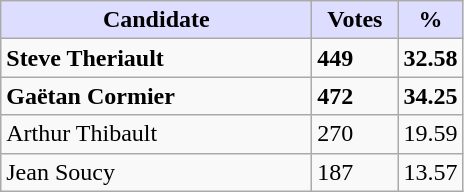<table class="wikitable">
<tr>
<th style="background:#ddf; width:200px;">Candidate</th>
<th style="background:#ddf; width:50px;">Votes</th>
<th style="background:#ddf; width:30px;">%</th>
</tr>
<tr>
<td><strong>Steve Theriault</strong></td>
<td><strong>449</strong></td>
<td><strong>32.58</strong></td>
</tr>
<tr>
<td><strong>Gaëtan Cormier</strong></td>
<td><strong>472</strong></td>
<td><strong>34.25</strong></td>
</tr>
<tr>
<td>Arthur Thibault</td>
<td>270</td>
<td>19.59</td>
</tr>
<tr>
<td>Jean Soucy</td>
<td>187</td>
<td>13.57</td>
</tr>
</table>
